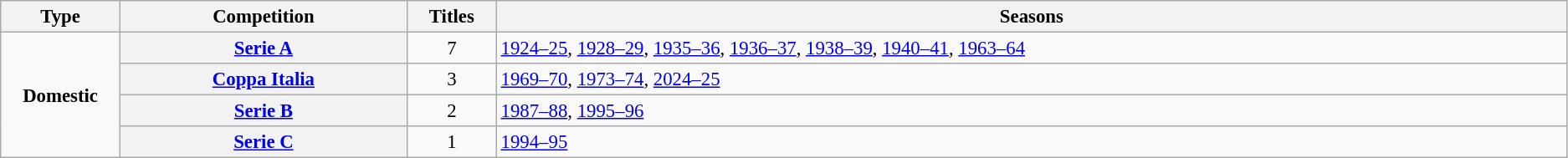<table class="wikitable plainrowheaders" style="font-size:95%; text-align:center;">
<tr>
<th style="width:1%">Type</th>
<th style="width:5%">Competition</th>
<th style="width:1%">Titles</th>
<th style="width:21%">Seasons</th>
</tr>
<tr>
<td rowspan="4"><strong>Domestic</strong></td>
<th scope="col"><a href='#'>Serie A</a></th>
<td align="center">7</td>
<td align="left"><a href='#'>1924–25</a>, <a href='#'>1928–29</a>, <a href='#'>1935–36</a>, <a href='#'>1936–37</a>, <a href='#'>1938–39</a>, <a href='#'>1940–41</a>, <a href='#'>1963–64</a></td>
</tr>
<tr>
<th scope="col"><a href='#'>Coppa Italia</a></th>
<td align="center">3</td>
<td align="left"><a href='#'>1969–70</a>, <a href='#'>1973–74</a>, <a href='#'>2024–25</a></td>
</tr>
<tr>
<th scope="col"><a href='#'>Serie B</a></th>
<td align="center">2</td>
<td align="left"><a href='#'>1987–88</a>, <a href='#'>1995–96</a></td>
</tr>
<tr>
<th scope="col"><a href='#'>Serie C</a></th>
<td align="center">1</td>
<td align="left"><a href='#'>1994–95</a></td>
</tr>
</table>
